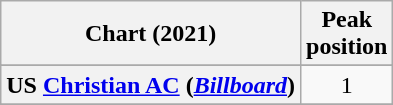<table class="wikitable sortable plainrowheaders" style="text-align:center">
<tr>
<th scope="col">Chart (2021)</th>
<th scope="col">Peak<br>position</th>
</tr>
<tr>
</tr>
<tr>
</tr>
<tr>
</tr>
<tr>
<th scope="row">US <a href='#'>Christian AC</a> (<em><a href='#'>Billboard</a></em>)</th>
<td>1</td>
</tr>
<tr>
</tr>
</table>
